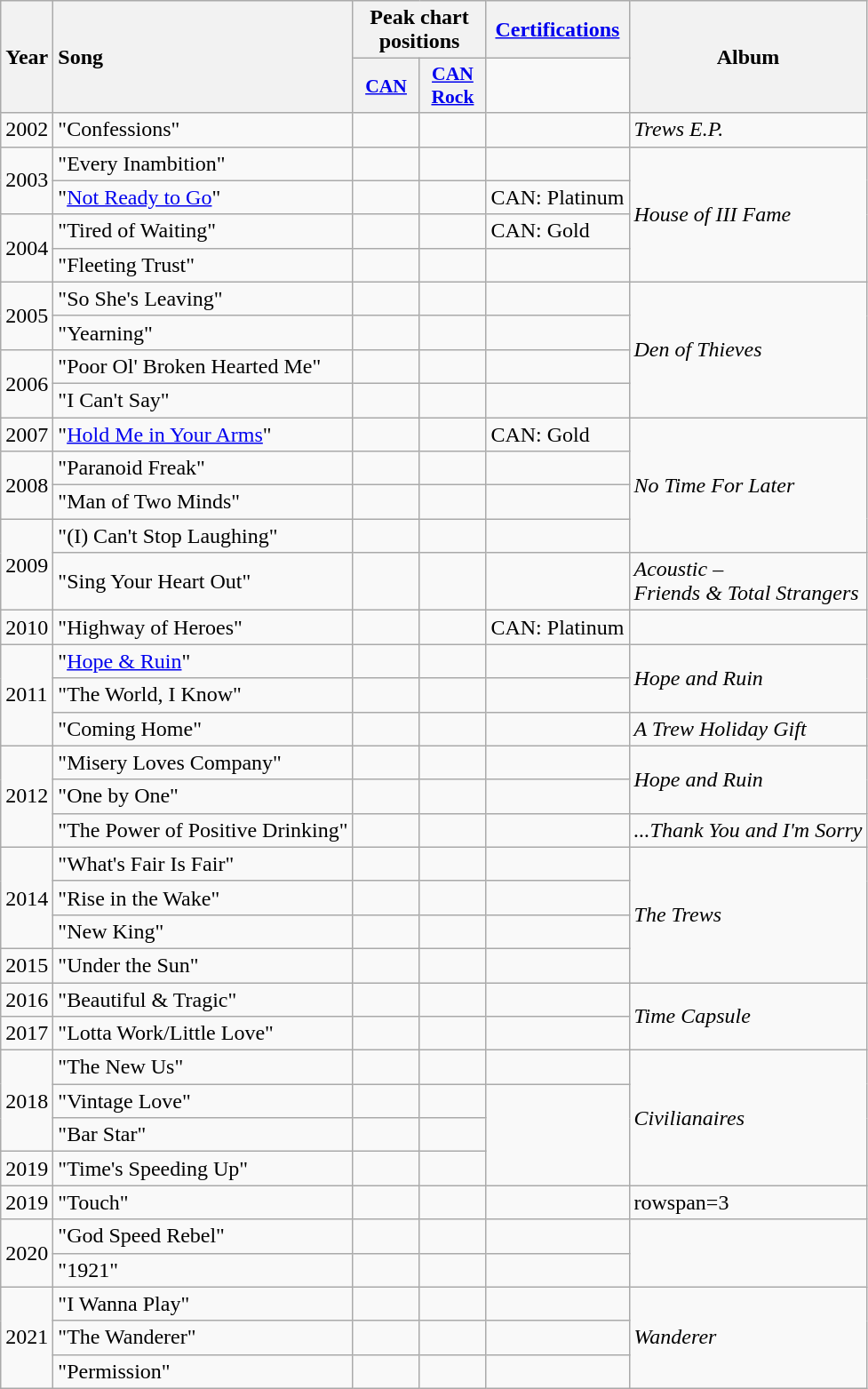<table class="wikitable">
<tr>
<th style="text-align:center;" rowspan="2">Year</th>
<th style="text-align:left;" rowspan="2">Song</th>
<th scope="col" colspan="2">Peak chart positions</th>
<th scope="col"><a href='#'>Certifications</a></th>
<th style="text-align:center;" rowspan="2">Album</th>
</tr>
<tr>
<th scope="col" style="width:3em;font-size:90%;"><a href='#'>CAN</a><br></th>
<th scope="col" style="width:3em;font-size:90%;"><a href='#'>CAN<br>Rock</a><br></th>
</tr>
<tr>
<td>2002</td>
<td>"Confessions"</td>
<td></td>
<td></td>
<td></td>
<td><em>Trews E.P.</em></td>
</tr>
<tr>
<td rowspan="2">2003</td>
<td>"Every Inambition"</td>
<td></td>
<td></td>
<td></td>
<td rowspan="4"><em>House of III Fame</em></td>
</tr>
<tr>
<td>"<a href='#'>Not Ready to Go</a>"</td>
<td></td>
<td></td>
<td>CAN: Platinum</td>
</tr>
<tr>
<td rowspan="2">2004</td>
<td>"Tired of Waiting"</td>
<td></td>
<td></td>
<td>CAN: Gold</td>
</tr>
<tr>
<td>"Fleeting Trust"</td>
<td></td>
<td></td>
<td></td>
</tr>
<tr>
<td rowspan="2">2005</td>
<td>"So She's Leaving"</td>
<td></td>
<td></td>
<td></td>
<td rowspan="4"><em>Den of Thieves</em></td>
</tr>
<tr>
<td>"Yearning"</td>
<td></td>
<td></td>
<td></td>
</tr>
<tr>
<td rowspan="2">2006</td>
<td>"Poor Ol' Broken Hearted Me"</td>
<td></td>
<td></td>
<td></td>
</tr>
<tr>
<td>"I Can't Say"</td>
<td></td>
<td></td>
<td></td>
</tr>
<tr>
<td>2007</td>
<td>"<a href='#'>Hold Me in Your Arms</a>"</td>
<td></td>
<td></td>
<td>CAN: Gold</td>
<td rowspan="4"><em>No Time For Later</em></td>
</tr>
<tr>
<td rowspan="2">2008</td>
<td>"Paranoid Freak"</td>
<td></td>
<td></td>
<td></td>
</tr>
<tr>
<td>"Man of Two Minds"</td>
<td></td>
<td></td>
<td></td>
</tr>
<tr>
<td rowspan="2">2009</td>
<td>"(I) Can't Stop Laughing"</td>
<td></td>
<td></td>
<td></td>
</tr>
<tr>
<td>"Sing Your Heart Out"</td>
<td></td>
<td></td>
<td></td>
<td><em>Acoustic –<br>Friends & Total Strangers</em></td>
</tr>
<tr>
<td>2010</td>
<td>"Highway of Heroes"</td>
<td></td>
<td></td>
<td>CAN: Platinum</td>
<td></td>
</tr>
<tr>
<td rowspan="3">2011</td>
<td>"<a href='#'>Hope & Ruin</a>"</td>
<td></td>
<td></td>
<td></td>
<td rowspan="2"><em>Hope and Ruin</em></td>
</tr>
<tr>
<td>"The World, I Know"</td>
<td></td>
<td></td>
<td></td>
</tr>
<tr>
<td>"Coming Home"</td>
<td></td>
<td></td>
<td></td>
<td><em>A Trew Holiday Gift</em></td>
</tr>
<tr>
<td rowspan="3">2012</td>
<td>"Misery Loves Company"</td>
<td></td>
<td></td>
<td></td>
<td rowspan="2"><em>Hope and Ruin</em></td>
</tr>
<tr>
<td>"One by One"</td>
<td></td>
<td></td>
<td></td>
</tr>
<tr>
<td>"The Power of Positive Drinking"</td>
<td></td>
<td></td>
<td></td>
<td><em>...Thank You and I'm Sorry</em></td>
</tr>
<tr>
<td rowspan="3">2014</td>
<td>"What's Fair Is Fair"</td>
<td></td>
<td></td>
<td></td>
<td rowspan="4"><em>The Trews</em></td>
</tr>
<tr>
<td>"Rise in the Wake"</td>
<td></td>
<td></td>
<td></td>
</tr>
<tr>
<td>"New King"</td>
<td></td>
<td></td>
<td></td>
</tr>
<tr>
<td>2015</td>
<td>"Under the Sun"</td>
<td></td>
<td></td>
<td></td>
</tr>
<tr>
<td>2016</td>
<td>"Beautiful & Tragic"</td>
<td></td>
<td></td>
<td></td>
<td rowspan="2"><em>Time Capsule</em></td>
</tr>
<tr>
<td>2017</td>
<td>"Lotta Work/Little Love"</td>
<td></td>
<td></td>
</tr>
<tr>
<td rowspan="3">2018</td>
<td>"The New Us"</td>
<td></td>
<td></td>
<td></td>
<td rowspan="4"><em>Civilianaires</em></td>
</tr>
<tr>
<td>"Vintage Love"</td>
<td></td>
<td></td>
</tr>
<tr>
<td>"Bar Star"</td>
<td></td>
<td></td>
</tr>
<tr>
<td>2019</td>
<td>"Time's Speeding Up"</td>
<td></td>
<td></td>
</tr>
<tr>
<td>2019</td>
<td>"Touch"</td>
<td></td>
<td></td>
<td></td>
<td>rowspan=3 </td>
</tr>
<tr>
<td rowspan=2>2020</td>
<td>"God Speed Rebel"</td>
<td></td>
<td></td>
<td></td>
</tr>
<tr>
<td>"1921"</td>
<td></td>
<td></td>
<td></td>
</tr>
<tr>
<td rowspan=3>2021</td>
<td>"I Wanna Play"</td>
<td></td>
<td></td>
<td></td>
<td rowspan=3><em>Wanderer</em></td>
</tr>
<tr>
<td>"The Wanderer"</td>
<td></td>
<td></td>
<td></td>
</tr>
<tr>
<td>"Permission"</td>
<td></td>
<td></td>
<td></td>
</tr>
</table>
